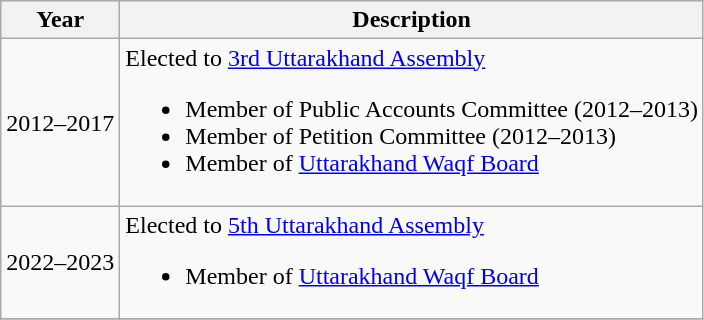<table class="wikitable">
<tr>
<th>Year</th>
<th>Description</th>
</tr>
<tr>
<td>2012–2017</td>
<td>Elected to <a href='#'>3rd Uttarakhand Assembly</a><br><ul><li>Member of Public Accounts Committee (2012–2013)</li><li>Member of Petition Committee (2012–2013)</li><li>Member of <a href='#'>Uttarakhand Waqf Board</a></li></ul></td>
</tr>
<tr>
<td>2022–2023</td>
<td>Elected to <a href='#'>5th Uttarakhand Assembly</a><br><ul><li>Member of <a href='#'>Uttarakhand Waqf Board</a></li></ul></td>
</tr>
<tr>
</tr>
</table>
